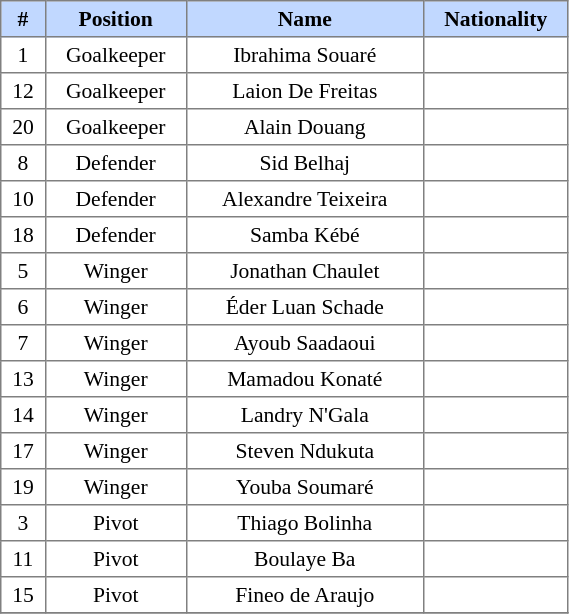<table border=1 style="border-collapse:collapse; font-size:90%;" cellpadding=3 cellspacing=0 width=30%>
<tr bgcolor=#C1D8FF>
<th width=2%>#</th>
<th width=5%>Position</th>
<th width=20%>Name</th>
<th width=5%>Nationality</th>
</tr>
<tr align=center>
<td>1</td>
<td>Goalkeeper</td>
<td>Ibrahima Souaré</td>
<td></td>
</tr>
<tr align=center>
<td>12</td>
<td>Goalkeeper</td>
<td>Laion De Freitas</td>
<td></td>
</tr>
<tr align=center>
<td>20</td>
<td>Goalkeeper</td>
<td>Alain Douang</td>
<td></td>
</tr>
<tr align=center>
<td>8</td>
<td>Defender</td>
<td>Sid Belhaj</td>
<td></td>
</tr>
<tr align=center>
<td>10</td>
<td>Defender</td>
<td>Alexandre Teixeira</td>
<td></td>
</tr>
<tr align=center>
<td>18</td>
<td>Defender</td>
<td>Samba Kébé</td>
<td></td>
</tr>
<tr align=center>
<td>5</td>
<td>Winger</td>
<td>Jonathan Chaulet</td>
<td></td>
</tr>
<tr align=center>
<td>6</td>
<td>Winger</td>
<td>Éder Luan Schade</td>
<td></td>
</tr>
<tr align=center>
<td>7</td>
<td>Winger</td>
<td>Ayoub Saadaoui</td>
<td></td>
</tr>
<tr align=center>
<td>13</td>
<td>Winger</td>
<td>Mamadou Konaté</td>
<td></td>
</tr>
<tr align=center>
<td>14</td>
<td>Winger</td>
<td>Landry N'Gala</td>
<td></td>
</tr>
<tr align=center>
<td>17</td>
<td>Winger</td>
<td>Steven Ndukuta</td>
<td></td>
</tr>
<tr align=center>
<td>19</td>
<td>Winger</td>
<td>Youba Soumaré</td>
<td></td>
</tr>
<tr align=center>
<td>3</td>
<td>Pivot</td>
<td>Thiago Bolinha</td>
<td></td>
</tr>
<tr align=center>
<td>11</td>
<td>Pivot</td>
<td>Boulaye Ba</td>
<td></td>
</tr>
<tr align=center>
<td>15</td>
<td>Pivot</td>
<td>Fineo de Araujo</td>
<td></td>
</tr>
<tr align=center>
</tr>
</table>
